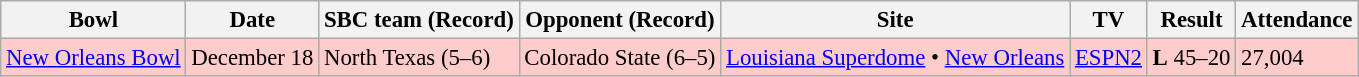<table class="wikitable" style="font-size:95%;">
<tr>
<th>Bowl</th>
<th>Date</th>
<th>SBC team (Record)</th>
<th>Opponent (Record)</th>
<th>Site</th>
<th>TV</th>
<th>Result</th>
<th>Attendance</th>
</tr>
<tr bgcolor=ffcccc>
<td><a href='#'>New Orleans Bowl</a></td>
<td>December 18</td>
<td>North Texas (5–6)</td>
<td>Colorado State (6–5)</td>
<td><a href='#'>Louisiana Superdome</a> • <a href='#'>New Orleans</a></td>
<td><a href='#'>ESPN2</a></td>
<td><strong>L</strong> 45–20</td>
<td>27,004</td>
</tr>
</table>
